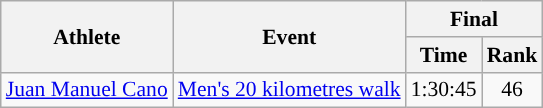<table class=wikitable style="font-size:90%;">
<tr>
<th rowspan=2>Athlete</th>
<th rowspan=2>Event</th>
<th colspan=2>Final</th>
</tr>
<tr>
<th>Time</th>
<th>Rank</th>
</tr>
<tr>
<td><a href='#'>Juan Manuel Cano</a></td>
<td><a href='#'>Men's 20 kilometres walk</a></td>
<td align="center">1:30:45</td>
<td align="center">46</td>
</tr>
</table>
